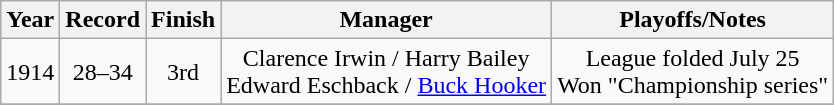<table class="wikitable" style="text-align:center">
<tr>
<th>Year</th>
<th>Record</th>
<th>Finish</th>
<th>Manager</th>
<th>Playoffs/Notes</th>
</tr>
<tr>
<td>1914</td>
<td>28–34</td>
<td>3rd</td>
<td>Clarence Irwin / Harry Bailey <br> Edward Eschback / <a href='#'>Buck Hooker</a></td>
<td>League folded July 25<br>Won "Championship series"</td>
</tr>
<tr>
</tr>
</table>
